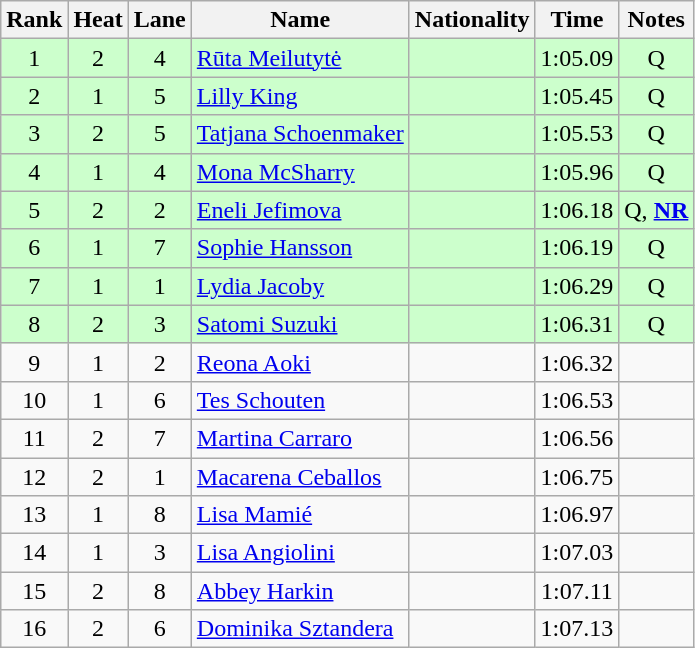<table class="wikitable sortable" style="text-align:center">
<tr>
<th>Rank</th>
<th>Heat</th>
<th>Lane</th>
<th>Name</th>
<th>Nationality</th>
<th>Time</th>
<th>Notes</th>
</tr>
<tr bgcolor=ccffcc>
<td>1</td>
<td>2</td>
<td>4</td>
<td align=left><a href='#'>Rūta Meilutytė</a></td>
<td align=left></td>
<td>1:05.09</td>
<td>Q</td>
</tr>
<tr bgcolor=ccffcc>
<td>2</td>
<td>1</td>
<td>5</td>
<td align=left><a href='#'>Lilly King</a></td>
<td align=left></td>
<td>1:05.45</td>
<td>Q</td>
</tr>
<tr bgcolor=ccffcc>
<td>3</td>
<td>2</td>
<td>5</td>
<td align=left><a href='#'>Tatjana Schoenmaker</a></td>
<td align=left></td>
<td>1:05.53</td>
<td>Q</td>
</tr>
<tr bgcolor=ccffcc>
<td>4</td>
<td>1</td>
<td>4</td>
<td align=left><a href='#'>Mona McSharry</a></td>
<td align=left></td>
<td>1:05.96</td>
<td>Q</td>
</tr>
<tr bgcolor=ccffcc>
<td>5</td>
<td>2</td>
<td>2</td>
<td align=left><a href='#'>Eneli Jefimova</a></td>
<td align=left></td>
<td>1:06.18</td>
<td>Q, <strong><a href='#'>NR</a></strong></td>
</tr>
<tr bgcolor=ccffcc>
<td>6</td>
<td>1</td>
<td>7</td>
<td align=left><a href='#'>Sophie Hansson</a></td>
<td align=left></td>
<td>1:06.19</td>
<td>Q</td>
</tr>
<tr bgcolor=ccffcc>
<td>7</td>
<td>1</td>
<td>1</td>
<td align=left><a href='#'>Lydia Jacoby</a></td>
<td align=left></td>
<td>1:06.29</td>
<td>Q</td>
</tr>
<tr bgcolor=ccffcc>
<td>8</td>
<td>2</td>
<td>3</td>
<td align=left><a href='#'>Satomi Suzuki</a></td>
<td align=left></td>
<td>1:06.31</td>
<td>Q</td>
</tr>
<tr>
<td>9</td>
<td>1</td>
<td>2</td>
<td align=left><a href='#'>Reona Aoki</a></td>
<td align=left></td>
<td>1:06.32</td>
<td></td>
</tr>
<tr>
<td>10</td>
<td>1</td>
<td>6</td>
<td align=left><a href='#'>Tes Schouten</a></td>
<td align=left></td>
<td>1:06.53</td>
<td></td>
</tr>
<tr>
<td>11</td>
<td>2</td>
<td>7</td>
<td align=left><a href='#'>Martina Carraro</a></td>
<td align=left></td>
<td>1:06.56</td>
<td></td>
</tr>
<tr>
<td>12</td>
<td>2</td>
<td>1</td>
<td align=left><a href='#'>Macarena Ceballos</a></td>
<td align=left></td>
<td>1:06.75</td>
<td></td>
</tr>
<tr>
<td>13</td>
<td>1</td>
<td>8</td>
<td align=left><a href='#'>Lisa Mamié</a></td>
<td align=left></td>
<td>1:06.97</td>
<td></td>
</tr>
<tr>
<td>14</td>
<td>1</td>
<td>3</td>
<td align=left><a href='#'>Lisa Angiolini</a></td>
<td align=left></td>
<td>1:07.03</td>
<td></td>
</tr>
<tr>
<td>15</td>
<td>2</td>
<td>8</td>
<td align=left><a href='#'>Abbey Harkin</a></td>
<td align=left></td>
<td>1:07.11</td>
<td></td>
</tr>
<tr>
<td>16</td>
<td>2</td>
<td>6</td>
<td align=left><a href='#'>Dominika Sztandera</a></td>
<td align=left></td>
<td>1:07.13</td>
<td></td>
</tr>
</table>
